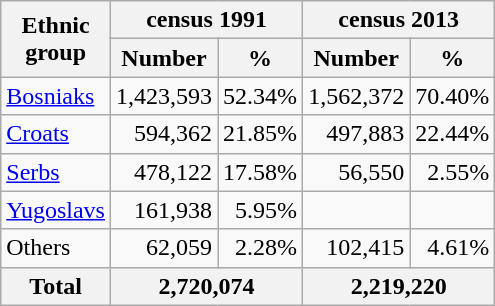<table class="wikitable">
<tr>
<th rowspan="2">Ethnic<br>group</th>
<th colspan="2">census 1991</th>
<th colspan="2">census 2013</th>
</tr>
<tr>
<th>Number</th>
<th>%</th>
<th>Number</th>
<th>%</th>
</tr>
<tr>
<td><a href='#'>Bosniaks</a></td>
<td align="right">1,423,593</td>
<td align="right">52.34%</td>
<td align="right">1,562,372</td>
<td align="right">70.40%</td>
</tr>
<tr>
<td><a href='#'>Croats</a></td>
<td align="right">594,362</td>
<td align="right">21.85%</td>
<td align="right">497,883</td>
<td align="right">22.44%</td>
</tr>
<tr>
<td><a href='#'>Serbs</a></td>
<td align="right">478,122</td>
<td align="right">17.58%</td>
<td align="right">56,550</td>
<td align="right">2.55%</td>
</tr>
<tr>
<td><a href='#'>Yugoslavs</a></td>
<td align="right">161,938</td>
<td align="right">5.95%</td>
<td align="right"></td>
<td align="right"></td>
</tr>
<tr>
<td>Others</td>
<td align="right">62,059</td>
<td align="right">2.28%</td>
<td align="right">102,415</td>
<td align="right">4.61%</td>
</tr>
<tr class="sortbottom">
<th>Total</th>
<th colspan="2" align="right">2,720,074</th>
<th colspan="2" align="right">2,219,220</th>
</tr>
</table>
